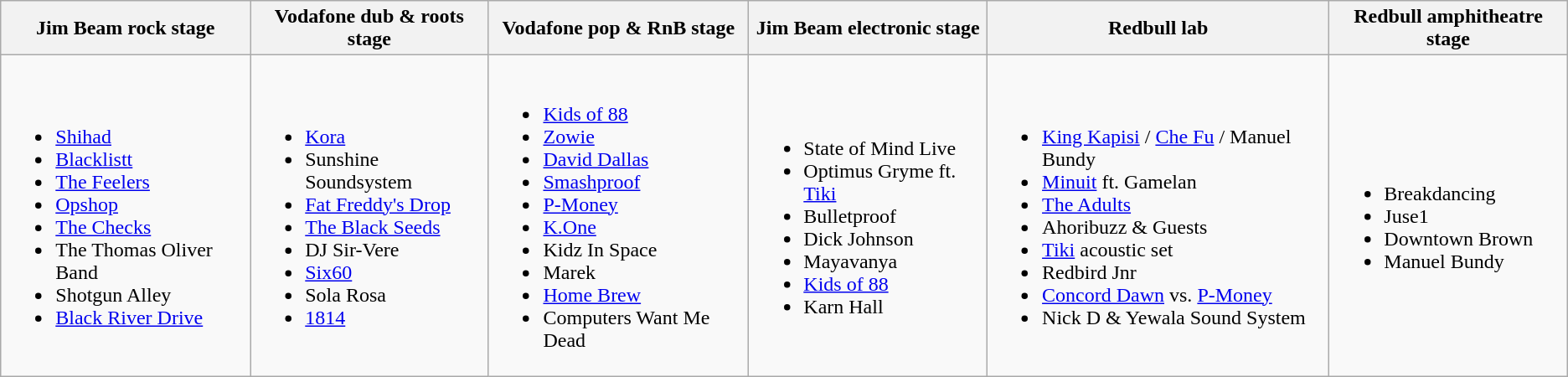<table class="wikitable vertical-align-top">
<tr>
<th>Jim Beam rock stage</th>
<th>Vodafone dub & roots stage</th>
<th>Vodafone pop & RnB stage</th>
<th>Jim Beam electronic stage</th>
<th>Redbull lab</th>
<th>Redbull amphitheatre stage</th>
</tr>
<tr>
<td><br><ul><li><a href='#'>Shihad</a></li><li><a href='#'>Blacklistt</a></li><li><a href='#'>The Feelers</a></li><li><a href='#'>Opshop</a></li><li><a href='#'>The Checks</a></li><li>The Thomas Oliver Band</li><li>Shotgun Alley</li><li><a href='#'>Black River Drive</a></li></ul></td>
<td><br><ul><li><a href='#'>Kora</a></li><li>Sunshine Soundsystem</li><li><a href='#'>Fat Freddy's Drop</a></li><li><a href='#'>The Black Seeds</a></li><li>DJ Sir-Vere</li><li><a href='#'>Six60</a></li><li>Sola Rosa</li><li><a href='#'>1814</a></li></ul></td>
<td><br><ul><li><a href='#'>Kids of 88</a></li><li><a href='#'>Zowie</a></li><li><a href='#'>David Dallas</a></li><li><a href='#'>Smashproof</a></li><li><a href='#'>P-Money</a></li><li><a href='#'>K.One</a></li><li>Kidz In Space</li><li>Marek</li><li><a href='#'>Home Brew</a></li><li>Computers Want Me Dead</li></ul></td>
<td><br><ul><li>State of Mind Live</li><li>Optimus Gryme ft. <a href='#'>Tiki</a></li><li>Bulletproof</li><li>Dick Johnson</li><li>Mayavanya</li><li><a href='#'>Kids of 88</a></li><li>Karn Hall</li></ul></td>
<td><br><ul><li><a href='#'>King Kapisi</a> / <a href='#'>Che Fu</a> / Manuel Bundy</li><li><a href='#'>Minuit</a> ft. Gamelan</li><li><a href='#'>The Adults</a></li><li>Ahoribuzz & Guests</li><li><a href='#'>Tiki</a> acoustic set</li><li>Redbird Jnr</li><li><a href='#'>Concord Dawn</a> vs. <a href='#'>P-Money</a></li><li>Nick D & Yewala Sound System</li></ul></td>
<td><br><ul><li>Breakdancing</li><li>Juse1</li><li>Downtown Brown</li><li>Manuel Bundy</li></ul></td>
</tr>
</table>
